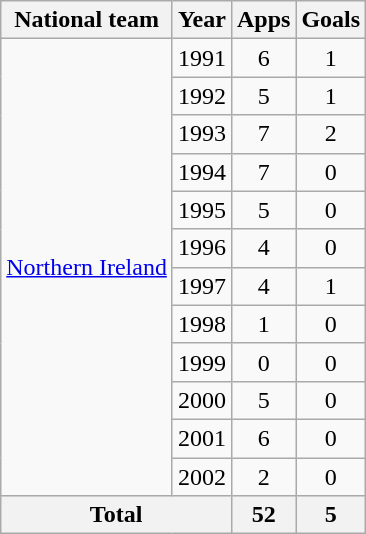<table class="wikitable" style="text-align: center;">
<tr>
<th>National team</th>
<th>Year</th>
<th>Apps</th>
<th>Goals</th>
</tr>
<tr>
<td rowspan="12"><a href='#'>Northern Ireland</a></td>
<td>1991</td>
<td>6</td>
<td>1</td>
</tr>
<tr>
<td>1992</td>
<td>5</td>
<td>1</td>
</tr>
<tr>
<td>1993</td>
<td>7</td>
<td>2</td>
</tr>
<tr>
<td>1994</td>
<td>7</td>
<td>0</td>
</tr>
<tr>
<td>1995</td>
<td>5</td>
<td>0</td>
</tr>
<tr>
<td>1996</td>
<td>4</td>
<td>0</td>
</tr>
<tr>
<td>1997</td>
<td>4</td>
<td>1</td>
</tr>
<tr>
<td>1998</td>
<td>1</td>
<td>0</td>
</tr>
<tr>
<td>1999</td>
<td>0</td>
<td>0</td>
</tr>
<tr>
<td>2000</td>
<td>5</td>
<td>0</td>
</tr>
<tr>
<td>2001</td>
<td>6</td>
<td>0</td>
</tr>
<tr>
<td>2002</td>
<td>2</td>
<td>0</td>
</tr>
<tr>
<th colspan="2">Total</th>
<th>52</th>
<th>5</th>
</tr>
</table>
